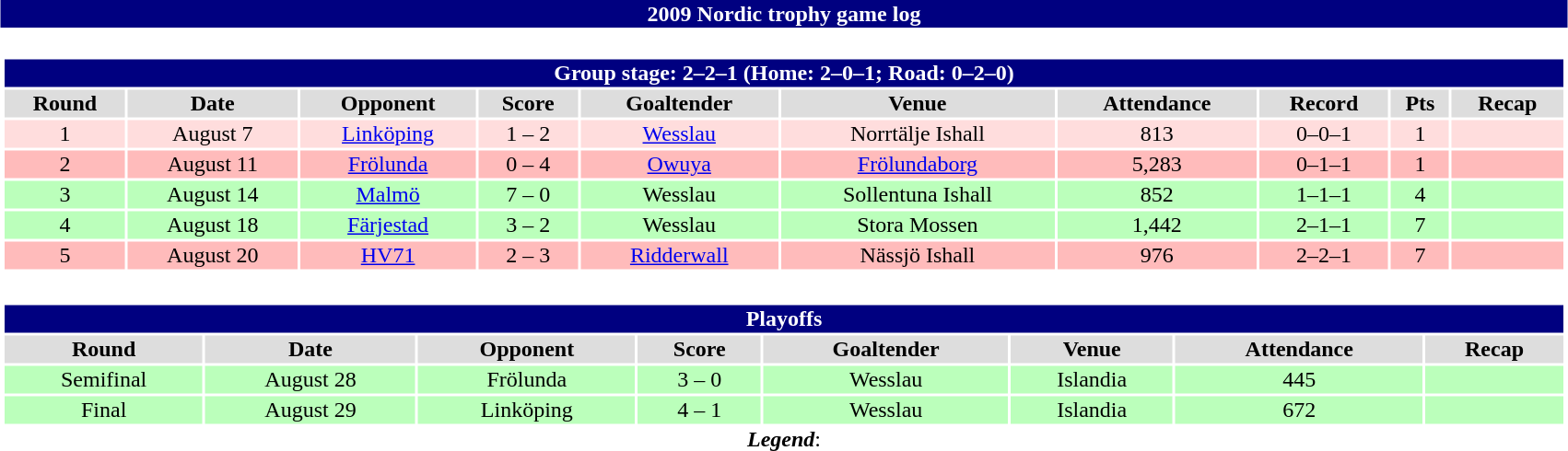<table class="toccolours" width=90% style="clear:both; margin:1.5em auto; text-align:center;">
<tr>
<th colspan=10 style="background:#000080; color: #ffffff;">2009 Nordic trophy game log</th>
</tr>
<tr>
<td colspan=10><br><table class="toccolours collapsible collapsed" width=100%>
<tr>
<th colspan=10; style="background:#000080; color: #ffffff;">Group stage: 2–2–1 (Home: 2–0–1; Road: 0–2–0)</th>
</tr>
<tr align="center"  bgcolor="#dddddd">
<td><strong>Round</strong></td>
<td><strong>Date</strong></td>
<td><strong>Opponent</strong></td>
<td><strong>Score</strong></td>
<td><strong>Goaltender</strong></td>
<td><strong>Venue</strong></td>
<td><strong>Attendance</strong></td>
<td><strong>Record</strong></td>
<td><strong>Pts</strong></td>
<td><strong>Recap</strong></td>
</tr>
<tr align="center" bgcolor="#ffdddd">
<td>1</td>
<td>August 7</td>
<td><a href='#'>Linköping</a></td>
<td>1 – 2</td>
<td><a href='#'>Wesslau</a></td>
<td>Norrtälje Ishall</td>
<td>813</td>
<td>0–0–1</td>
<td>1</td>
<td></td>
</tr>
<tr align="center" bgcolor="#ffbbbb">
<td>2</td>
<td>August 11</td>
<td><a href='#'>Frölunda</a></td>
<td>0 – 4</td>
<td><a href='#'>Owuya</a></td>
<td><a href='#'>Frölundaborg</a></td>
<td>5,283</td>
<td>0–1–1</td>
<td>1</td>
<td></td>
</tr>
<tr align="center" bgcolor="#bbffbb">
<td>3</td>
<td>August 14</td>
<td><a href='#'>Malmö</a></td>
<td>7 – 0</td>
<td>Wesslau</td>
<td>Sollentuna Ishall</td>
<td>852</td>
<td>1–1–1</td>
<td>4</td>
<td></td>
</tr>
<tr align="center" bgcolor="#bbffbb">
<td>4</td>
<td>August 18</td>
<td><a href='#'>Färjestad</a></td>
<td>3 – 2</td>
<td>Wesslau</td>
<td>Stora Mossen</td>
<td>1,442</td>
<td>2–1–1</td>
<td>7</td>
<td></td>
</tr>
<tr align="center" bgcolor="#ffbbbb">
<td>5</td>
<td>August 20</td>
<td><a href='#'>HV71</a></td>
<td>2 – 3</td>
<td><a href='#'>Ridderwall</a></td>
<td>Nässjö Ishall</td>
<td>976</td>
<td>2–2–1</td>
<td>7</td>
<td></td>
</tr>
</table>
</td>
</tr>
<tr>
<td colspan=10><br><table class="toccolours collapsible collapsed" width=100%>
<tr>
<th colspan=10; style="background:#000080; color: #ffffff;">Playoffs</th>
</tr>
<tr align="center"  bgcolor="#dddddd">
<td><strong>Round</strong></td>
<td><strong>Date</strong></td>
<td><strong>Opponent</strong></td>
<td><strong>Score</strong></td>
<td><strong>Goaltender</strong></td>
<td><strong>Venue</strong></td>
<td><strong>Attendance</strong></td>
<td><strong>Recap</strong></td>
</tr>
<tr align="center" bgcolor="#bbffbb">
<td>Semifinal</td>
<td>August 28</td>
<td>Frölunda</td>
<td>3 – 0</td>
<td>Wesslau</td>
<td> Islandia</td>
<td>445</td>
<td></td>
</tr>
<tr align="center" bgcolor="#bbffbb">
<td>Final</td>
<td>August 29</td>
<td>Linköping</td>
<td>4 – 1</td>
<td>Wesslau</td>
<td> Islandia</td>
<td>672</td>
<td></td>
</tr>
</table>
<strong><em>Legend</em></strong>: 


</td>
</tr>
</table>
